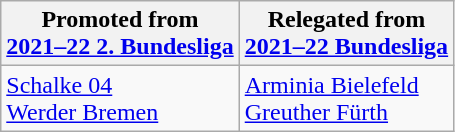<table class="wikitable">
<tr>
<th>Promoted from<br><a href='#'>2021–22 2. Bundesliga</a></th>
<th>Relegated from<br><a href='#'>2021–22 Bundesliga</a></th>
</tr>
<tr>
<td><a href='#'>Schalke 04</a><br><a href='#'>Werder Bremen</a></td>
<td><a href='#'>Arminia Bielefeld</a><br><a href='#'>Greuther Fürth</a></td>
</tr>
</table>
